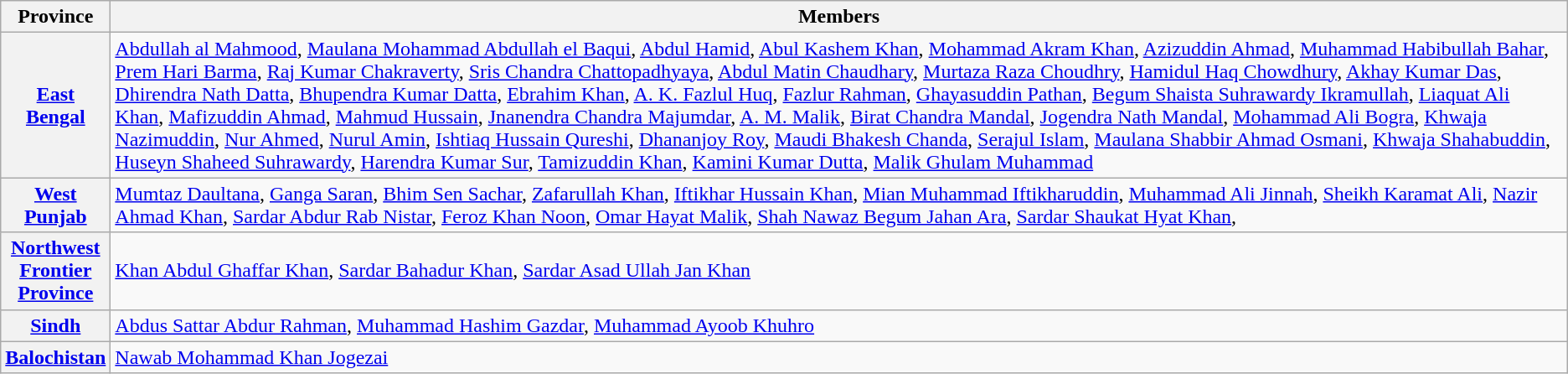<table class="wikitable">
<tr>
<th>Province</th>
<th>Members</th>
</tr>
<tr>
<th><a href='#'>East Bengal</a></th>
<td><a href='#'>Abdullah al Mahmood</a>, <a href='#'>Maulana Mohammad Abdullah el Baqui</a>, <a href='#'>Abdul Hamid</a>, <a href='#'>Abul Kashem Khan</a>, <a href='#'>Mohammad Akram Khan</a>, <a href='#'>Azizuddin Ahmad</a>, <a href='#'>Muhammad Habibullah Bahar</a>, <a href='#'>Prem Hari Barma</a>, <a href='#'>Raj Kumar Chakraverty</a>, <a href='#'>Sris Chandra Chattopadhyaya</a>, <a href='#'>Abdul Matin Chaudhary</a>, <a href='#'>Murtaza Raza Choudhry</a>, <a href='#'>Hamidul Haq Chowdhury</a>, <a href='#'>Akhay Kumar Das</a>, <a href='#'>Dhirendra Nath Datta</a>, <a href='#'>Bhupendra Kumar Datta</a>, <a href='#'>Ebrahim Khan</a>, <a href='#'>A. K. Fazlul Huq</a>, <a href='#'>Fazlur Rahman</a>, <a href='#'>Ghayasuddin Pathan</a>, <a href='#'>Begum Shaista Suhrawardy Ikramullah</a>, <a href='#'>Liaquat Ali Khan</a>, <a href='#'>Mafizuddin Ahmad</a>, <a href='#'>Mahmud Hussain</a>, <a href='#'>Jnanendra Chandra Majumdar</a>, <a href='#'>A. M. Malik</a>, <a href='#'>Birat Chandra Mandal</a>, <a href='#'>Jogendra Nath Mandal</a>, <a href='#'>Mohammad Ali Bogra</a>, <a href='#'>Khwaja Nazimuddin</a>, <a href='#'>Nur Ahmed</a>, <a href='#'>Nurul Amin</a>, <a href='#'>Ishtiaq Hussain Qureshi</a>, <a href='#'>Dhananjoy Roy</a>, <a href='#'>Maudi Bhakesh Chanda</a>, <a href='#'>Serajul Islam</a>, <a href='#'>Maulana Shabbir Ahmad Osmani</a>, <a href='#'>Khwaja Shahabuddin</a>, <a href='#'>Huseyn Shaheed Suhrawardy</a>, <a href='#'>Harendra Kumar Sur</a>, <a href='#'>Tamizuddin Khan</a>, <a href='#'>Kamini Kumar Dutta</a>, <a href='#'>Malik Ghulam Muhammad</a></td>
</tr>
<tr>
<th><a href='#'>West Punjab</a></th>
<td><a href='#'>Mumtaz Daultana</a>, <a href='#'>Ganga Saran</a>, <a href='#'>Bhim Sen Sachar</a>, <a href='#'>Zafarullah Khan</a>, <a href='#'>Iftikhar Hussain Khan</a>, <a href='#'>Mian Muhammad Iftikharuddin</a>, <a href='#'>Muhammad Ali Jinnah</a>, <a href='#'>Sheikh Karamat Ali</a>, <a href='#'>Nazir Ahmad Khan</a>, <a href='#'>Sardar Abdur Rab Nistar</a>, <a href='#'>Feroz Khan Noon</a>, <a href='#'>Omar Hayat Malik</a>, <a href='#'>Shah Nawaz Begum Jahan Ara</a>, <a href='#'>Sardar Shaukat Hyat Khan</a>,</td>
</tr>
<tr>
<th style="width: 50px;"><a href='#'>Northwest Frontier Province</a></th>
<td><a href='#'>Khan Abdul Ghaffar Khan</a>, <a href='#'>Sardar Bahadur Khan</a>, <a href='#'>Sardar Asad Ullah Jan Khan</a></td>
</tr>
<tr>
<th><a href='#'>Sindh</a></th>
<td><a href='#'>Abdus Sattar Abdur Rahman</a>, <a href='#'>Muhammad Hashim Gazdar</a>, <a href='#'>Muhammad Ayoob Khuhro</a></td>
</tr>
<tr>
<th><a href='#'>Balochistan</a></th>
<td><a href='#'>Nawab Mohammad Khan Jogezai</a></td>
</tr>
</table>
